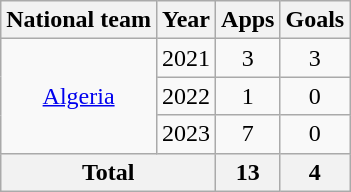<table class="wikitable" style="text-align:center">
<tr>
<th>National team</th>
<th>Year</th>
<th>Apps</th>
<th>Goals</th>
</tr>
<tr>
<td rowspan=3><a href='#'>Algeria</a></td>
<td>2021</td>
<td>3</td>
<td>3</td>
</tr>
<tr>
<td>2022</td>
<td>1</td>
<td>0</td>
</tr>
<tr>
<td>2023</td>
<td>7</td>
<td>0</td>
</tr>
<tr>
<th colspan=2>Total</th>
<th>13</th>
<th>4</th>
</tr>
</table>
